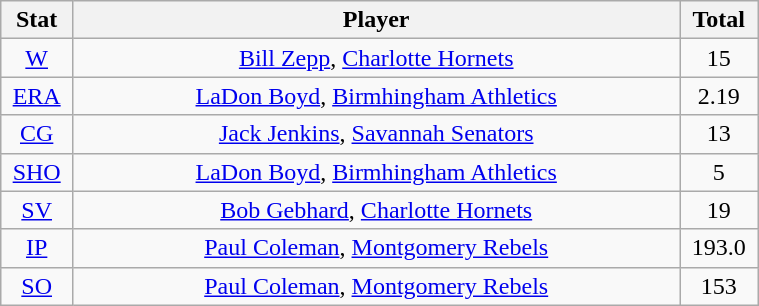<table class="wikitable" width="40%" style="text-align:center;">
<tr>
<th width="5%">Stat</th>
<th width="60%">Player</th>
<th width="5%">Total</th>
</tr>
<tr>
<td><a href='#'>W</a></td>
<td><a href='#'>Bill Zepp</a>, <a href='#'>Charlotte Hornets</a></td>
<td>15</td>
</tr>
<tr>
<td><a href='#'>ERA</a></td>
<td><a href='#'>LaDon Boyd</a>, <a href='#'>Birmhingham Athletics</a></td>
<td>2.19</td>
</tr>
<tr>
<td><a href='#'>CG</a></td>
<td><a href='#'>Jack Jenkins</a>, <a href='#'>Savannah Senators</a></td>
<td>13</td>
</tr>
<tr>
<td><a href='#'>SHO</a></td>
<td><a href='#'>LaDon Boyd</a>, <a href='#'>Birmhingham Athletics</a></td>
<td>5</td>
</tr>
<tr>
<td><a href='#'>SV</a></td>
<td><a href='#'>Bob Gebhard</a>, <a href='#'>Charlotte Hornets</a></td>
<td>19</td>
</tr>
<tr>
<td><a href='#'>IP</a></td>
<td><a href='#'>Paul Coleman</a>, <a href='#'>Montgomery Rebels</a></td>
<td>193.0</td>
</tr>
<tr>
<td><a href='#'>SO</a></td>
<td><a href='#'>Paul Coleman</a>, <a href='#'>Montgomery Rebels</a></td>
<td>153</td>
</tr>
</table>
